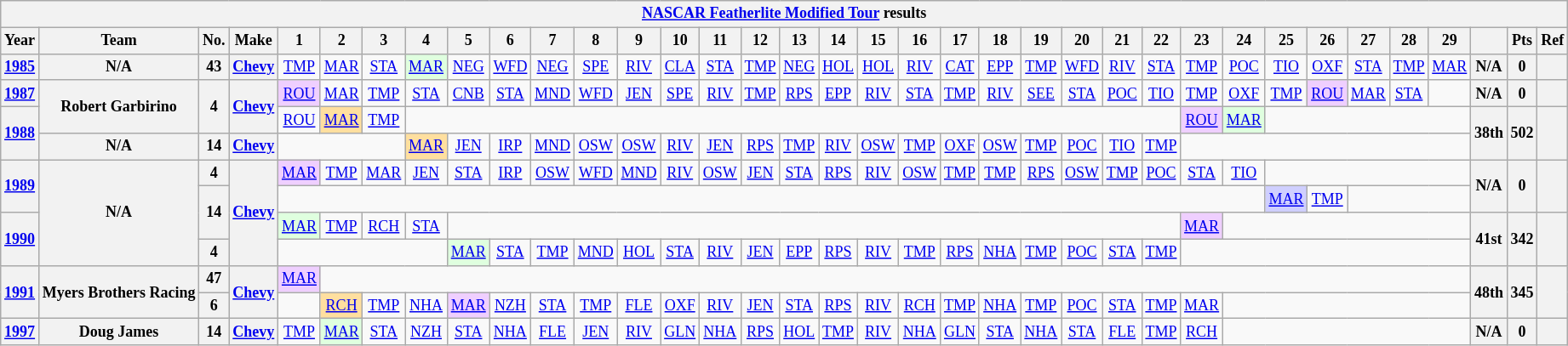<table class="wikitable" style="text-align:center; font-size:75%">
<tr>
<th colspan=38><a href='#'>NASCAR Featherlite Modified Tour</a> results</th>
</tr>
<tr>
<th>Year</th>
<th>Team</th>
<th>No.</th>
<th>Make</th>
<th>1</th>
<th>2</th>
<th>3</th>
<th>4</th>
<th>5</th>
<th>6</th>
<th>7</th>
<th>8</th>
<th>9</th>
<th>10</th>
<th>11</th>
<th>12</th>
<th>13</th>
<th>14</th>
<th>15</th>
<th>16</th>
<th>17</th>
<th>18</th>
<th>19</th>
<th>20</th>
<th>21</th>
<th>22</th>
<th>23</th>
<th>24</th>
<th>25</th>
<th>26</th>
<th>27</th>
<th>28</th>
<th>29</th>
<th></th>
<th>Pts</th>
<th>Ref</th>
</tr>
<tr>
<th><a href='#'>1985</a></th>
<th>N/A</th>
<th>43</th>
<th><a href='#'>Chevy</a></th>
<td><a href='#'>TMP</a></td>
<td><a href='#'>MAR</a></td>
<td><a href='#'>STA</a></td>
<td style="background:#DFFFDF;"><a href='#'>MAR</a><br></td>
<td><a href='#'>NEG</a></td>
<td><a href='#'>WFD</a></td>
<td><a href='#'>NEG</a></td>
<td><a href='#'>SPE</a></td>
<td><a href='#'>RIV</a></td>
<td><a href='#'>CLA</a></td>
<td><a href='#'>STA</a></td>
<td><a href='#'>TMP</a></td>
<td><a href='#'>NEG</a></td>
<td><a href='#'>HOL</a></td>
<td><a href='#'>HOL</a></td>
<td><a href='#'>RIV</a></td>
<td><a href='#'>CAT</a></td>
<td><a href='#'>EPP</a></td>
<td><a href='#'>TMP</a></td>
<td><a href='#'>WFD</a></td>
<td><a href='#'>RIV</a></td>
<td><a href='#'>STA</a></td>
<td><a href='#'>TMP</a></td>
<td><a href='#'>POC</a></td>
<td><a href='#'>TIO</a></td>
<td><a href='#'>OXF</a></td>
<td><a href='#'>STA</a></td>
<td><a href='#'>TMP</a></td>
<td><a href='#'>MAR</a></td>
<th>N/A</th>
<th>0</th>
<th></th>
</tr>
<tr>
<th><a href='#'>1987</a></th>
<th rowspan=2>Robert Garbirino</th>
<th rowspan=2>4</th>
<th rowspan=2><a href='#'>Chevy</a></th>
<td style="background:#EFCFFF;"><a href='#'>ROU</a><br></td>
<td><a href='#'>MAR</a></td>
<td><a href='#'>TMP</a></td>
<td><a href='#'>STA</a></td>
<td><a href='#'>CNB</a></td>
<td><a href='#'>STA</a></td>
<td><a href='#'>MND</a></td>
<td><a href='#'>WFD</a></td>
<td><a href='#'>JEN</a></td>
<td><a href='#'>SPE</a></td>
<td><a href='#'>RIV</a></td>
<td><a href='#'>TMP</a></td>
<td><a href='#'>RPS</a></td>
<td><a href='#'>EPP</a></td>
<td><a href='#'>RIV</a></td>
<td><a href='#'>STA</a></td>
<td><a href='#'>TMP</a></td>
<td><a href='#'>RIV</a></td>
<td><a href='#'>SEE</a></td>
<td><a href='#'>STA</a></td>
<td><a href='#'>POC</a></td>
<td><a href='#'>TIO</a></td>
<td><a href='#'>TMP</a></td>
<td><a href='#'>OXF</a></td>
<td><a href='#'>TMP</a></td>
<td style="background:#EFCFFF;"><a href='#'>ROU</a><br></td>
<td><a href='#'>MAR</a></td>
<td><a href='#'>STA</a></td>
<td></td>
<th>N/A</th>
<th>0</th>
<th></th>
</tr>
<tr>
<th rowspan=2><a href='#'>1988</a></th>
<td><a href='#'>ROU</a></td>
<td style="background:#FFDF9F;"><a href='#'>MAR</a><br></td>
<td><a href='#'>TMP</a></td>
<td colspan=19></td>
<td style="background:#EFCFFF;"><a href='#'>ROU</a><br></td>
<td style="background:#DFFFDF;"><a href='#'>MAR</a><br></td>
<td colspan=5></td>
<th rowspan=2>38th</th>
<th rowspan=2>502</th>
<th rowspan=2></th>
</tr>
<tr>
<th>N/A</th>
<th>14</th>
<th><a href='#'>Chevy</a></th>
<td colspan=3></td>
<td style="background:#FFDF9F;"><a href='#'>MAR</a><br></td>
<td><a href='#'>JEN</a></td>
<td><a href='#'>IRP</a></td>
<td><a href='#'>MND</a></td>
<td><a href='#'>OSW</a></td>
<td><a href='#'>OSW</a></td>
<td><a href='#'>RIV</a></td>
<td><a href='#'>JEN</a></td>
<td><a href='#'>RPS</a></td>
<td><a href='#'>TMP</a></td>
<td><a href='#'>RIV</a></td>
<td><a href='#'>OSW</a></td>
<td><a href='#'>TMP</a></td>
<td><a href='#'>OXF</a></td>
<td><a href='#'>OSW</a></td>
<td><a href='#'>TMP</a></td>
<td><a href='#'>POC</a></td>
<td><a href='#'>TIO</a></td>
<td><a href='#'>TMP</a></td>
<td colspan=7></td>
</tr>
<tr>
<th rowspan=2><a href='#'>1989</a></th>
<th rowspan=4>N/A</th>
<th>4</th>
<th rowspan=4><a href='#'>Chevy</a></th>
<td style="background:#EFCFFF;"><a href='#'>MAR</a><br></td>
<td><a href='#'>TMP</a></td>
<td><a href='#'>MAR</a></td>
<td><a href='#'>JEN</a></td>
<td><a href='#'>STA</a></td>
<td><a href='#'>IRP</a></td>
<td><a href='#'>OSW</a></td>
<td><a href='#'>WFD</a></td>
<td><a href='#'>MND</a></td>
<td><a href='#'>RIV</a></td>
<td><a href='#'>OSW</a></td>
<td><a href='#'>JEN</a></td>
<td><a href='#'>STA</a></td>
<td><a href='#'>RPS</a></td>
<td><a href='#'>RIV</a></td>
<td><a href='#'>OSW</a></td>
<td><a href='#'>TMP</a></td>
<td><a href='#'>TMP</a></td>
<td><a href='#'>RPS</a></td>
<td><a href='#'>OSW</a></td>
<td><a href='#'>TMP</a></td>
<td><a href='#'>POC</a></td>
<td><a href='#'>STA</a></td>
<td><a href='#'>TIO</a></td>
<td colspan=5></td>
<th rowspan=2>N/A</th>
<th rowspan=2>0</th>
<th rowspan=2></th>
</tr>
<tr>
<th rowspan=2>14</th>
<td colspan=24></td>
<td style="background:#CFCFFF;"><a href='#'>MAR</a><br></td>
<td><a href='#'>TMP</a></td>
<td colspan=3></td>
</tr>
<tr>
<th rowspan=2><a href='#'>1990</a></th>
<td style="background:#DFFFDF;"><a href='#'>MAR</a><br></td>
<td><a href='#'>TMP</a></td>
<td><a href='#'>RCH</a></td>
<td><a href='#'>STA</a></td>
<td colspan=18></td>
<td style="background:#EFCFFF;"><a href='#'>MAR</a><br></td>
<td colspan=6></td>
<th rowspan=2>41st</th>
<th rowspan=2>342</th>
<th rowspan=2></th>
</tr>
<tr>
<th>4</th>
<td colspan=4></td>
<td style="background:#DFFFDF;"><a href='#'>MAR</a><br></td>
<td><a href='#'>STA</a></td>
<td><a href='#'>TMP</a></td>
<td><a href='#'>MND</a></td>
<td><a href='#'>HOL</a></td>
<td><a href='#'>STA</a></td>
<td><a href='#'>RIV</a></td>
<td><a href='#'>JEN</a></td>
<td><a href='#'>EPP</a></td>
<td><a href='#'>RPS</a></td>
<td><a href='#'>RIV</a></td>
<td><a href='#'>TMP</a></td>
<td><a href='#'>RPS</a></td>
<td><a href='#'>NHA</a></td>
<td><a href='#'>TMP</a></td>
<td><a href='#'>POC</a></td>
<td><a href='#'>STA</a></td>
<td><a href='#'>TMP</a></td>
<td colspan=7></td>
</tr>
<tr>
<th rowspan=2><a href='#'>1991</a></th>
<th rowspan=2>Myers Brothers Racing</th>
<th>47</th>
<th rowspan=2><a href='#'>Chevy</a></th>
<td style="background:#EFCFFF;"><a href='#'>MAR</a><br></td>
<td colspan=28></td>
<th rowspan=2>48th</th>
<th rowspan=2>345</th>
<th rowspan=2></th>
</tr>
<tr>
<th>6</th>
<td></td>
<td style="background:#FFDF9F;"><a href='#'>RCH</a><br></td>
<td><a href='#'>TMP</a></td>
<td><a href='#'>NHA</a></td>
<td style="background:#EFCFFF;"><a href='#'>MAR</a><br></td>
<td><a href='#'>NZH</a></td>
<td><a href='#'>STA</a></td>
<td><a href='#'>TMP</a></td>
<td><a href='#'>FLE</a></td>
<td><a href='#'>OXF</a></td>
<td><a href='#'>RIV</a></td>
<td><a href='#'>JEN</a></td>
<td><a href='#'>STA</a></td>
<td><a href='#'>RPS</a></td>
<td><a href='#'>RIV</a></td>
<td><a href='#'>RCH</a></td>
<td><a href='#'>TMP</a></td>
<td><a href='#'>NHA</a></td>
<td><a href='#'>TMP</a></td>
<td><a href='#'>POC</a></td>
<td><a href='#'>STA</a></td>
<td><a href='#'>TMP</a></td>
<td><a href='#'>MAR</a></td>
<td colspan=6></td>
</tr>
<tr>
<th><a href='#'>1997</a></th>
<th>Doug James</th>
<th>14</th>
<th><a href='#'>Chevy</a></th>
<td><a href='#'>TMP</a></td>
<td style="background:#DFFFDF;"><a href='#'>MAR</a><br></td>
<td><a href='#'>STA</a></td>
<td><a href='#'>NZH</a></td>
<td><a href='#'>STA</a></td>
<td><a href='#'>NHA</a></td>
<td><a href='#'>FLE</a></td>
<td><a href='#'>JEN</a></td>
<td><a href='#'>RIV</a></td>
<td><a href='#'>GLN</a></td>
<td><a href='#'>NHA</a></td>
<td><a href='#'>RPS</a></td>
<td><a href='#'>HOL</a></td>
<td><a href='#'>TMP</a></td>
<td><a href='#'>RIV</a></td>
<td><a href='#'>NHA</a></td>
<td><a href='#'>GLN</a></td>
<td><a href='#'>STA</a></td>
<td><a href='#'>NHA</a></td>
<td><a href='#'>STA</a></td>
<td><a href='#'>FLE</a></td>
<td><a href='#'>TMP</a></td>
<td><a href='#'>RCH</a></td>
<td colspan=6></td>
<th>N/A</th>
<th>0</th>
<th></th>
</tr>
</table>
